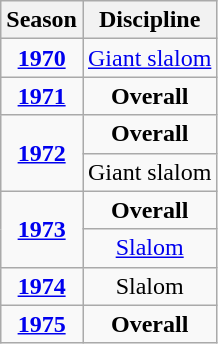<table class=wikitable style="text-align:center">
<tr>
<th>Season</th>
<th>Discipline</th>
</tr>
<tr>
<td rowspan=1><strong><a href='#'>1970</a></strong></td>
<td><a href='#'>Giant slalom</a></td>
</tr>
<tr>
<td><strong><a href='#'>1971</a></strong></td>
<td><strong>Overall</strong></td>
</tr>
<tr>
<td rowspan=2><strong><a href='#'>1972</a></strong></td>
<td><strong>Overall</strong></td>
</tr>
<tr>
<td>Giant slalom</td>
</tr>
<tr>
<td rowspan=2><strong><a href='#'>1973</a></strong></td>
<td><strong>Overall</strong></td>
</tr>
<tr>
<td align=center><a href='#'>Slalom</a></td>
</tr>
<tr>
<td><strong><a href='#'>1974</a></strong></td>
<td>Slalom</td>
</tr>
<tr>
<td><strong><a href='#'>1975</a></strong></td>
<td><strong>Overall</strong></td>
</tr>
</table>
